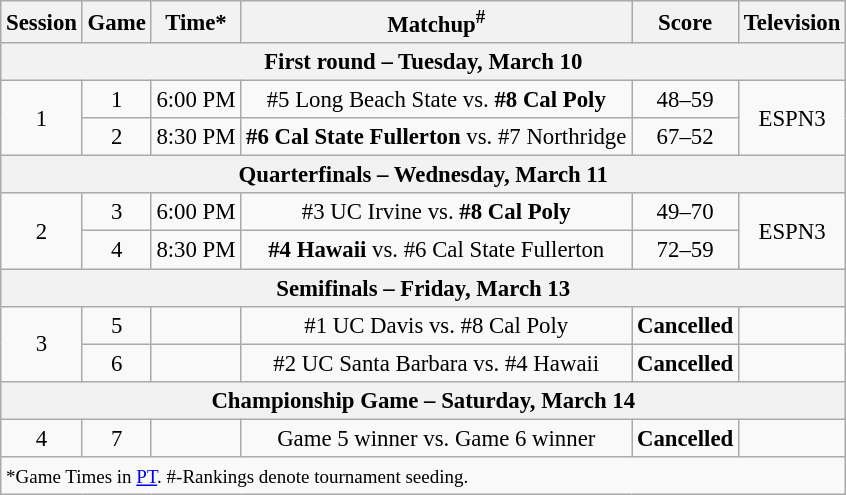<table class="wikitable" style="font-size: 95%; text-align:center;">
<tr align="center">
<th>Session</th>
<th>Game</th>
<th>Time*</th>
<th>Matchup<sup>#</sup></th>
<th>Score</th>
<th>Television</th>
</tr>
<tr>
<th colspan=6>First round – Tuesday, March 10</th>
</tr>
<tr>
<td rowspan=2>1</td>
<td>1</td>
<td>6:00 PM</td>
<td>#5 Long Beach State vs. <strong>#8 Cal Poly</strong></td>
<td>48–59</td>
<td rowspan=2>ESPN3</td>
</tr>
<tr>
<td>2</td>
<td>8:30 PM</td>
<td><strong>#6 Cal State Fullerton</strong> vs. #7 Northridge</td>
<td>67–52</td>
</tr>
<tr>
<th colspan=6>Quarterfinals – Wednesday, March 11</th>
</tr>
<tr>
<td rowspan=2>2</td>
<td>3</td>
<td>6:00 PM</td>
<td>#3 UC Irvine vs. <strong>#8 Cal Poly</strong></td>
<td>49–70</td>
<td rowspan=2>ESPN3</td>
</tr>
<tr>
<td>4</td>
<td>8:30 PM</td>
<td><strong>#4 Hawaii</strong> vs. #6 Cal State Fullerton</td>
<td>72–59</td>
</tr>
<tr>
<th colspan=6>Semifinals – Friday, March 13</th>
</tr>
<tr>
<td rowspan=2>3</td>
<td>5</td>
<td></td>
<td>#1 UC Davis vs. #8 Cal Poly</td>
<td><strong>Cancelled</strong></td>
<td></td>
</tr>
<tr>
<td>6</td>
<td></td>
<td>#2 UC Santa Barbara vs. #4 Hawaii</td>
<td><strong>Cancelled</strong></td>
<td></td>
</tr>
<tr>
<th colspan=6>Championship Game – Saturday, March 14</th>
</tr>
<tr>
<td>4</td>
<td>7</td>
<td></td>
<td>Game 5 winner vs. Game 6 winner</td>
<td><strong>Cancelled</strong></td>
<td></td>
</tr>
<tr>
<td colspan=6 style="text-align:left;"><small>*Game Times in <a href='#'>PT</a>. #-Rankings denote tournament seeding.</small></td>
</tr>
</table>
